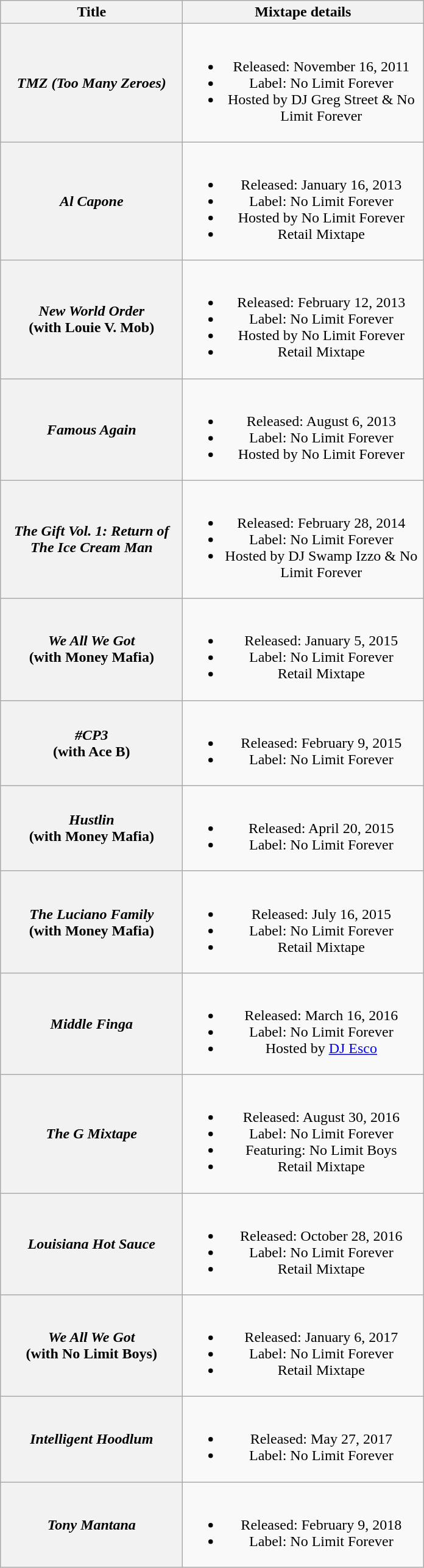<table class="wikitable plainrowheaders" style="text-align:center;">
<tr>
<th scope="col" rowspan="1" style="width:12em;">Title</th>
<th scope="col" rowspan="1" style="width:16em;">Mixtape details</th>
</tr>
<tr>
<th scope="row"><em>TMZ (Too Many Zeroes)</em></th>
<td><br><ul><li>Released: November 16, 2011</li><li>Label: No Limit Forever</li><li>Hosted by DJ Greg Street & No Limit Forever</li></ul></td>
</tr>
<tr>
<th scope="row"><em>Al Capone</em></th>
<td><br><ul><li>Released: January 16, 2013</li><li>Label: No Limit Forever</li><li>Hosted by No Limit Forever</li><li>Retail Mixtape</li></ul></td>
</tr>
<tr>
<th scope="row"><em>New World Order</em> <br><span>(with Louie V. Mob)</span></th>
<td><br><ul><li>Released: February 12, 2013</li><li>Label: No Limit Forever</li><li>Hosted by No Limit Forever</li><li>Retail Mixtape</li></ul></td>
</tr>
<tr>
<th scope="row"><em>Famous Again</em></th>
<td><br><ul><li>Released: August 6, 2013</li><li>Label: No Limit Forever</li><li>Hosted by No Limit Forever</li></ul></td>
</tr>
<tr>
<th scope="row"><em>The Gift Vol. 1: Return of The Ice Cream Man</em></th>
<td><br><ul><li>Released: February 28, 2014</li><li>Label: No Limit Forever</li><li>Hosted by DJ Swamp Izzo & No Limit Forever</li></ul></td>
</tr>
<tr>
<th scope="row"><em>We All We Got</em> <br><span>(with Money Mafia)</span></th>
<td><br><ul><li>Released: January 5, 2015</li><li>Label: No Limit Forever</li><li>Retail Mixtape</li></ul></td>
</tr>
<tr>
<th scope="row"><em>#CP3</em> <br><span>(with Ace B)</span></th>
<td><br><ul><li>Released: February 9, 2015</li><li>Label: No Limit Forever</li></ul></td>
</tr>
<tr>
<th scope="row"><em>Hustlin</em><br><span>(with Money Mafia)</span></th>
<td><br><ul><li>Released: April 20, 2015</li><li>Label: No Limit Forever</li></ul></td>
</tr>
<tr>
<th scope="row"><em>The Luciano Family</em><br><span>(with Money Mafia)</span></th>
<td><br><ul><li>Released: July 16, 2015</li><li>Label: No Limit Forever</li><li>Retail Mixtape</li></ul></td>
</tr>
<tr>
<th scope="row"><em>Middle Finga</em></th>
<td><br><ul><li>Released: March 16, 2016</li><li>Label: No Limit Forever</li><li>Hosted by <a href='#'>DJ Esco</a></li></ul></td>
</tr>
<tr>
<th scope="row"><em>The G Mixtape</em></th>
<td><br><ul><li>Released: August 30, 2016</li><li>Label: No Limit Forever</li><li>Featuring: No Limit Boys</li><li>Retail Mixtape</li></ul></td>
</tr>
<tr>
<th scope="row"><em>Louisiana Hot Sauce</em></th>
<td><br><ul><li>Released: October 28, 2016</li><li>Label: No Limit Forever</li><li>Retail Mixtape</li></ul></td>
</tr>
<tr>
<th scope="row"><em>We All We Got</em> <br><span>(with No Limit Boys)</span></th>
<td><br><ul><li>Released: January 6, 2017</li><li>Label: No Limit Forever</li><li>Retail Mixtape</li></ul></td>
</tr>
<tr>
<th scope="row"><em>Intelligent Hoodlum</em></th>
<td><br><ul><li>Released: May 27, 2017</li><li>Label: No Limit Forever</li></ul></td>
</tr>
<tr>
<th scope="row"><em>Tony Mantana</em></th>
<td><br><ul><li>Released: February 9, 2018</li><li>Label: No Limit Forever</li></ul></td>
</tr>
</table>
